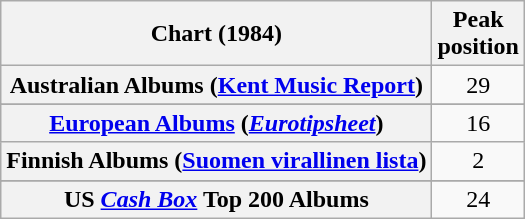<table class="wikitable sortable plainrowheaders" style="text-align:center">
<tr>
<th scope="col">Chart (1984)</th>
<th scope="col">Peak<br>position</th>
</tr>
<tr>
<th scope="row">Australian Albums (<a href='#'>Kent Music Report</a>)</th>
<td>29</td>
</tr>
<tr>
</tr>
<tr>
</tr>
<tr>
</tr>
<tr>
<th scope="row"><a href='#'>European Albums</a> (<em><a href='#'>Eurotipsheet</a></em>)</th>
<td>16</td>
</tr>
<tr>
<th scope="row">Finnish Albums (<a href='#'>Suomen virallinen lista</a>)</th>
<td>2</td>
</tr>
<tr>
</tr>
<tr>
</tr>
<tr>
</tr>
<tr>
</tr>
<tr>
</tr>
<tr>
</tr>
<tr>
</tr>
<tr>
<th scope="row">US <em><a href='#'>Cash Box</a></em> Top 200 Albums</th>
<td>24</td>
</tr>
</table>
